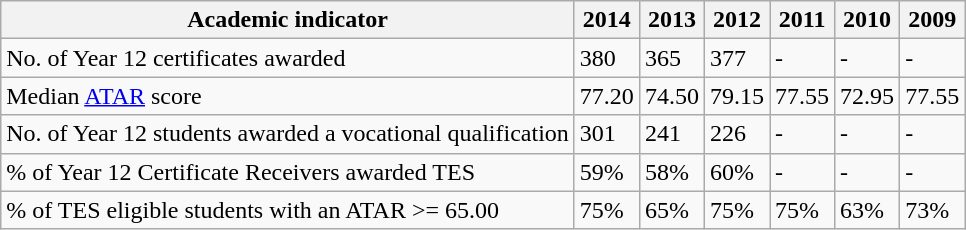<table class="wikitable sortable collapsible">
<tr>
<th>Academic indicator</th>
<th>2014</th>
<th>2013</th>
<th>2012</th>
<th>2011</th>
<th>2010</th>
<th>2009</th>
</tr>
<tr>
<td>No. of Year 12 certificates awarded</td>
<td>380</td>
<td>365</td>
<td>377</td>
<td>-</td>
<td>-</td>
<td>-</td>
</tr>
<tr>
<td>Median <a href='#'>ATAR</a> score</td>
<td>77.20</td>
<td>74.50</td>
<td>79.15</td>
<td>77.55</td>
<td>72.95</td>
<td>77.55</td>
</tr>
<tr>
<td>No. of Year 12 students awarded a vocational qualification</td>
<td>301</td>
<td>241</td>
<td>226</td>
<td>-</td>
<td>-</td>
<td>-</td>
</tr>
<tr>
<td>% of Year 12 Certificate Receivers awarded TES</td>
<td>59%</td>
<td>58%</td>
<td>60%</td>
<td>-</td>
<td>-</td>
<td>-</td>
</tr>
<tr>
<td>% of TES eligible students with an ATAR >= 65.00</td>
<td>75%</td>
<td>65%</td>
<td>75%</td>
<td>75%</td>
<td>63%</td>
<td>73%</td>
</tr>
</table>
